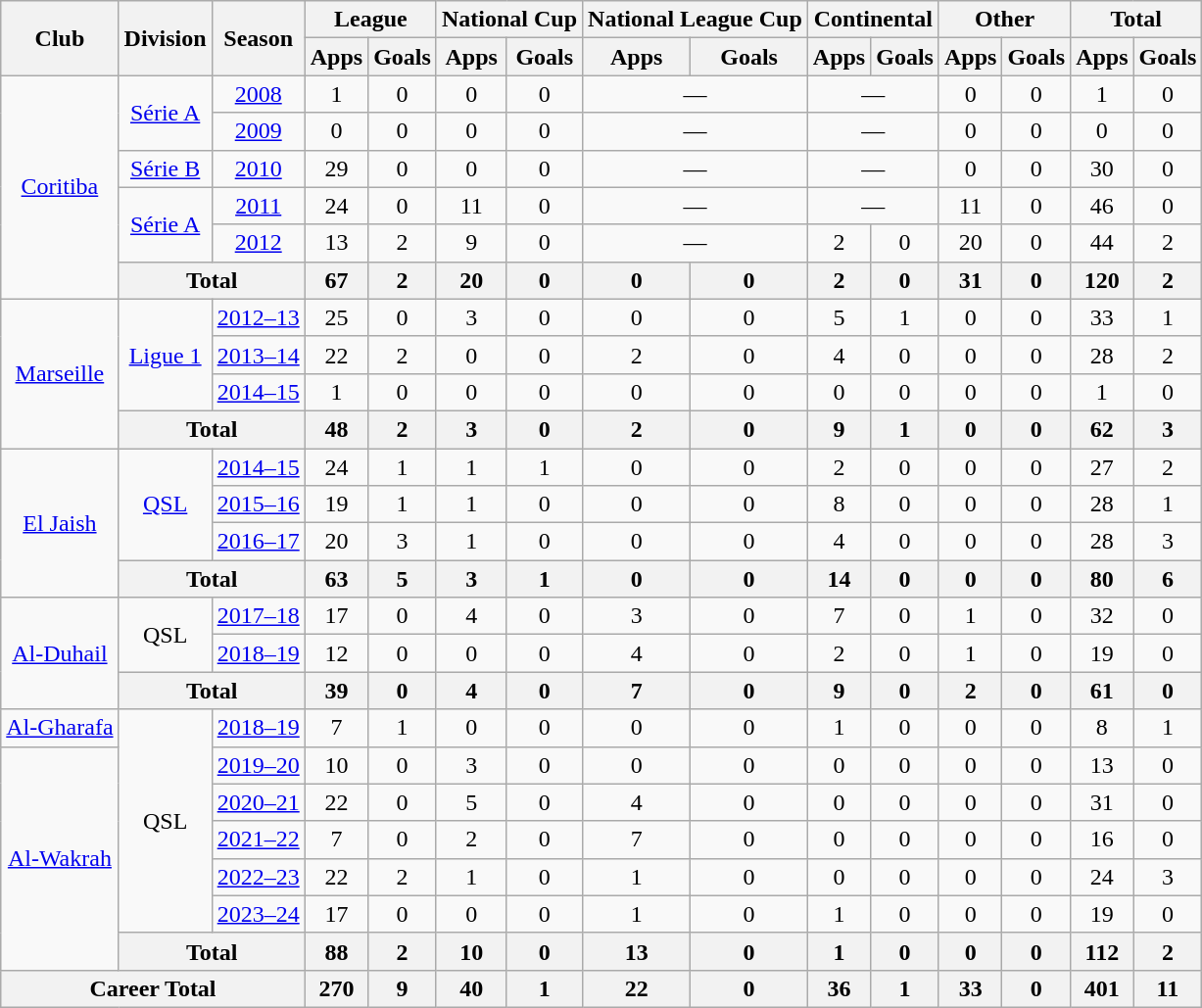<table class="wikitable" style="text-align: center;">
<tr>
<th rowspan="2">Club</th>
<th rowspan="2">Division</th>
<th rowspan="2">Season</th>
<th colspan="2">League</th>
<th colspan="2">National Cup</th>
<th colspan="2">National League Cup</th>
<th colspan="2">Continental</th>
<th colspan="2">Other</th>
<th colspan="2">Total</th>
</tr>
<tr>
<th>Apps</th>
<th>Goals</th>
<th>Apps</th>
<th>Goals</th>
<th>Apps</th>
<th>Goals</th>
<th>Apps</th>
<th>Goals</th>
<th>Apps</th>
<th>Goals</th>
<th>Apps</th>
<th>Goals</th>
</tr>
<tr>
<td rowspan="6"><a href='#'>Coritiba</a></td>
<td rowspan="2"><a href='#'>Série A</a></td>
<td><a href='#'>2008</a></td>
<td>1</td>
<td>0</td>
<td>0</td>
<td>0</td>
<td colspan="2">—</td>
<td colspan="2">—</td>
<td>0</td>
<td>0</td>
<td>1</td>
<td>0</td>
</tr>
<tr>
<td><a href='#'>2009</a></td>
<td>0</td>
<td>0</td>
<td>0</td>
<td>0</td>
<td colspan="2">—</td>
<td colspan="2">—</td>
<td>0</td>
<td>0</td>
<td>0</td>
<td>0</td>
</tr>
<tr>
<td><a href='#'>Série B</a></td>
<td><a href='#'>2010</a></td>
<td>29</td>
<td>0</td>
<td>0</td>
<td>0</td>
<td colspan="2">—</td>
<td colspan="2">—</td>
<td>0</td>
<td>0</td>
<td>30</td>
<td>0</td>
</tr>
<tr>
<td rowspan="2"><a href='#'>Série A</a></td>
<td><a href='#'>2011</a></td>
<td>24</td>
<td>0</td>
<td>11</td>
<td>0</td>
<td colspan="2">—</td>
<td colspan="2">—</td>
<td>11</td>
<td>0</td>
<td>46</td>
<td>0</td>
</tr>
<tr>
<td><a href='#'>2012</a></td>
<td>13</td>
<td>2</td>
<td>9</td>
<td>0</td>
<td colspan="2">—</td>
<td>2</td>
<td>0</td>
<td>20</td>
<td>0</td>
<td>44</td>
<td>2</td>
</tr>
<tr>
<th colspan="2">Total</th>
<th>67</th>
<th>2</th>
<th>20</th>
<th>0</th>
<th>0</th>
<th>0</th>
<th>2</th>
<th>0</th>
<th>31</th>
<th>0</th>
<th>120</th>
<th>2</th>
</tr>
<tr>
<td rowspan="4"><a href='#'>Marseille</a></td>
<td rowspan="3"><a href='#'>Ligue 1</a></td>
<td><a href='#'>2012–13</a></td>
<td>25</td>
<td>0</td>
<td>3</td>
<td>0</td>
<td>0</td>
<td>0</td>
<td>5</td>
<td>1</td>
<td>0</td>
<td>0</td>
<td>33</td>
<td>1</td>
</tr>
<tr>
<td><a href='#'>2013–14</a></td>
<td>22</td>
<td>2</td>
<td>0</td>
<td>0</td>
<td>2</td>
<td>0</td>
<td>4</td>
<td>0</td>
<td>0</td>
<td>0</td>
<td>28</td>
<td>2</td>
</tr>
<tr>
<td><a href='#'>2014–15</a></td>
<td>1</td>
<td>0</td>
<td>0</td>
<td>0</td>
<td>0</td>
<td>0</td>
<td>0</td>
<td>0</td>
<td>0</td>
<td>0</td>
<td>1</td>
<td>0</td>
</tr>
<tr>
<th colspan="2">Total</th>
<th>48</th>
<th>2</th>
<th>3</th>
<th>0</th>
<th>2</th>
<th>0</th>
<th>9</th>
<th>1</th>
<th>0</th>
<th>0</th>
<th>62</th>
<th>3</th>
</tr>
<tr>
<td rowspan="4"><a href='#'>El Jaish</a></td>
<td rowspan="3"><a href='#'>QSL</a></td>
<td><a href='#'>2014–15</a></td>
<td>24</td>
<td>1</td>
<td>1</td>
<td>1</td>
<td>0</td>
<td>0</td>
<td>2</td>
<td>0</td>
<td>0</td>
<td>0</td>
<td>27</td>
<td>2</td>
</tr>
<tr>
<td><a href='#'>2015–16</a></td>
<td>19</td>
<td>1</td>
<td>1</td>
<td>0</td>
<td>0</td>
<td>0</td>
<td>8</td>
<td>0</td>
<td>0</td>
<td>0</td>
<td>28</td>
<td>1</td>
</tr>
<tr>
<td><a href='#'>2016–17</a></td>
<td>20</td>
<td>3</td>
<td>1</td>
<td>0</td>
<td>0</td>
<td>0</td>
<td>4</td>
<td>0</td>
<td>0</td>
<td>0</td>
<td>28</td>
<td>3</td>
</tr>
<tr>
<th colspan="2">Total</th>
<th>63</th>
<th>5</th>
<th>3</th>
<th>1</th>
<th>0</th>
<th>0</th>
<th>14</th>
<th>0</th>
<th>0</th>
<th>0</th>
<th>80</th>
<th>6</th>
</tr>
<tr>
<td rowspan="3"><a href='#'>Al-Duhail</a></td>
<td rowspan="2">QSL</td>
<td><a href='#'>2017–18</a></td>
<td>17</td>
<td>0</td>
<td>4</td>
<td>0</td>
<td>3</td>
<td>0</td>
<td>7</td>
<td>0</td>
<td>1</td>
<td>0</td>
<td>32</td>
<td>0</td>
</tr>
<tr>
<td><a href='#'>2018–19</a></td>
<td>12</td>
<td>0</td>
<td>0</td>
<td>0</td>
<td>4</td>
<td>0</td>
<td>2</td>
<td>0</td>
<td>1</td>
<td>0</td>
<td>19</td>
<td>0</td>
</tr>
<tr>
<th colspan="2">Total</th>
<th>39</th>
<th>0</th>
<th>4</th>
<th>0</th>
<th>7</th>
<th>0</th>
<th>9</th>
<th>0</th>
<th>2</th>
<th>0</th>
<th>61</th>
<th>0</th>
</tr>
<tr>
<td><a href='#'>Al-Gharafa</a></td>
<td rowspan="6">QSL</td>
<td><a href='#'>2018–19</a></td>
<td>7</td>
<td>1</td>
<td>0</td>
<td>0</td>
<td>0</td>
<td>0</td>
<td>1</td>
<td>0</td>
<td>0</td>
<td>0</td>
<td>8</td>
<td>1</td>
</tr>
<tr>
<td rowspan="6"><a href='#'>Al-Wakrah</a></td>
<td><a href='#'>2019–20</a></td>
<td>10</td>
<td>0</td>
<td>3</td>
<td>0</td>
<td>0</td>
<td>0</td>
<td>0</td>
<td>0</td>
<td>0</td>
<td>0</td>
<td>13</td>
<td>0</td>
</tr>
<tr>
<td><a href='#'>2020–21</a></td>
<td>22</td>
<td>0</td>
<td>5</td>
<td>0</td>
<td>4</td>
<td>0</td>
<td>0</td>
<td>0</td>
<td>0</td>
<td>0</td>
<td>31</td>
<td>0</td>
</tr>
<tr>
<td><a href='#'>2021–22</a></td>
<td>7</td>
<td>0</td>
<td>2</td>
<td>0</td>
<td>7</td>
<td>0</td>
<td>0</td>
<td>0</td>
<td>0</td>
<td>0</td>
<td>16</td>
<td>0</td>
</tr>
<tr>
<td><a href='#'>2022–23</a></td>
<td>22</td>
<td>2</td>
<td>1</td>
<td>0</td>
<td>1</td>
<td>0</td>
<td>0</td>
<td>0</td>
<td>0</td>
<td>0</td>
<td>24</td>
<td>3</td>
</tr>
<tr>
<td><a href='#'>2023–24</a></td>
<td>17</td>
<td>0</td>
<td>0</td>
<td>0</td>
<td>1</td>
<td>0</td>
<td>1</td>
<td>0</td>
<td>0</td>
<td>0</td>
<td>19</td>
<td>0</td>
</tr>
<tr>
<th colspan="2">Total</th>
<th>88</th>
<th>2</th>
<th>10</th>
<th>0</th>
<th>13</th>
<th>0</th>
<th>1</th>
<th>0</th>
<th>0</th>
<th>0</th>
<th>112</th>
<th>2</th>
</tr>
<tr>
<th colspan="3">Career Total</th>
<th>270</th>
<th>9</th>
<th>40</th>
<th>1</th>
<th>22</th>
<th>0</th>
<th>36</th>
<th>1</th>
<th>33</th>
<th>0</th>
<th>401</th>
<th>11</th>
</tr>
</table>
